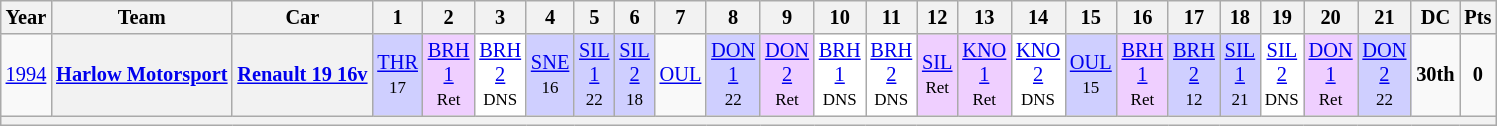<table class="wikitable" style="text-align:center; font-size:85%">
<tr>
<th>Year</th>
<th>Team</th>
<th>Car</th>
<th>1</th>
<th>2</th>
<th>3</th>
<th>4</th>
<th>5</th>
<th>6</th>
<th>7</th>
<th>8</th>
<th>9</th>
<th>10</th>
<th>11</th>
<th>12</th>
<th>13</th>
<th>14</th>
<th>15</th>
<th>16</th>
<th>17</th>
<th>18</th>
<th>19</th>
<th>20</th>
<th>21</th>
<th>DC</th>
<th>Pts</th>
</tr>
<tr>
<td><a href='#'>1994</a></td>
<th nowrap><a href='#'>Harlow Motorsport</a></th>
<th nowrap><a href='#'>Renault 19 16v</a></th>
<td style="background:#cfcfff;"><a href='#'>THR</a><br><small>17</small></td>
<td style="background:#efcfff;"><a href='#'>BRH<br>1</a><br><small>Ret</small></td>
<td style="background:#fff;"><a href='#'>BRH<br>2</a><br><small>DNS</small></td>
<td style="background:#cfcfff;"><a href='#'>SNE</a><br><small>16</small></td>
<td style="background:#cfcfff;"><a href='#'>SIL<br>1</a><br><small>22</small></td>
<td style="background:#cfcfff;"><a href='#'>SIL<br>2</a><br><small>18</small></td>
<td><a href='#'>OUL</a><br><small></small></td>
<td style="background:#cfcfff;"><a href='#'>DON<br>1</a><br><small>22</small></td>
<td style="background:#efcfff;"><a href='#'>DON<br>2</a><br><small>Ret</small></td>
<td style="background:#fff;"><a href='#'>BRH<br>1</a><br><small>DNS</small></td>
<td style="background:#fff;"><a href='#'>BRH<br>2</a><br><small>DNS</small></td>
<td style="background:#efcfff;"><a href='#'>SIL</a><br><small>Ret</small></td>
<td style="background:#efcfff;"><a href='#'>KNO<br>1</a><br><small>Ret</small></td>
<td style="background:#fff;"><a href='#'>KNO<br>2</a><br><small>DNS</small></td>
<td style="background:#cfcfff;"><a href='#'>OUL</a><br><small>15</small></td>
<td style="background:#efcfff;"><a href='#'>BRH<br>1</a><br><small>Ret</small></td>
<td style="background:#cfcfff;"><a href='#'>BRH<br>2</a><br><small>12</small></td>
<td style="background:#cfcfff;"><a href='#'>SIL<br>1</a><br><small>21</small></td>
<td style="background:#fff;"><a href='#'>SIL<br>2</a><br><small>DNS</small></td>
<td style="background:#efcfff;"><a href='#'>DON<br>1</a><br><small>Ret</small></td>
<td style="background:#cfcfff;"><a href='#'>DON<br>2</a><br><small>22</small></td>
<td><strong>30th</strong></td>
<td><strong>0</strong></td>
</tr>
<tr>
<th colspan="26"></th>
</tr>
</table>
